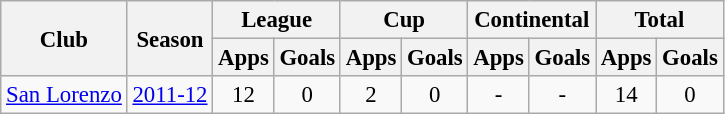<table class="wikitable" style="font-size:95%; text-align: center;">
<tr>
<th rowspan="2">Club</th>
<th rowspan="2">Season</th>
<th colspan="2">League</th>
<th colspan="2">Cup</th>
<th colspan="2">Continental</th>
<th colspan="2">Total</th>
</tr>
<tr>
<th>Apps</th>
<th>Goals</th>
<th>Apps</th>
<th>Goals</th>
<th>Apps</th>
<th>Goals</th>
<th>Apps</th>
<th>Goals</th>
</tr>
<tr>
<td rowspan="3"><a href='#'>San Lorenzo</a></td>
<td><a href='#'>2011-12</a></td>
<td>12</td>
<td>0</td>
<td>2</td>
<td>0</td>
<td>-</td>
<td>-</td>
<td>14</td>
<td>0</td>
</tr>
</table>
